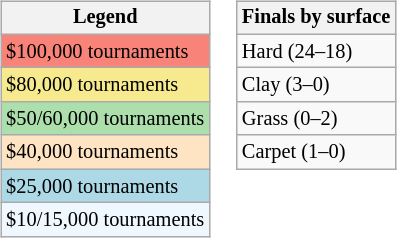<table>
<tr valign=top>
<td><br><table class=wikitable style="font-size:85%">
<tr>
<th>Legend</th>
</tr>
<tr style="background:#f88379;">
<td>$100,000 tournaments</td>
</tr>
<tr style="background:#f7e98e">
<td>$80,000 tournaments</td>
</tr>
<tr style="background:#addfad">
<td>$50/60,000 tournaments</td>
</tr>
<tr style="background:#ffe4c4;">
<td>$40,000 tournaments</td>
</tr>
<tr style="background:lightblue;">
<td>$25,000 tournaments</td>
</tr>
<tr style="background:#f0f8ff;">
<td>$10/15,000 tournaments</td>
</tr>
</table>
</td>
<td><br><table class=wikitable style="font-size:85%">
<tr>
<th>Finals by surface</th>
</tr>
<tr>
<td>Hard (24–18)</td>
</tr>
<tr>
<td>Clay (3–0)</td>
</tr>
<tr>
<td>Grass (0–2)</td>
</tr>
<tr>
<td>Carpet (1–0)</td>
</tr>
</table>
</td>
</tr>
</table>
